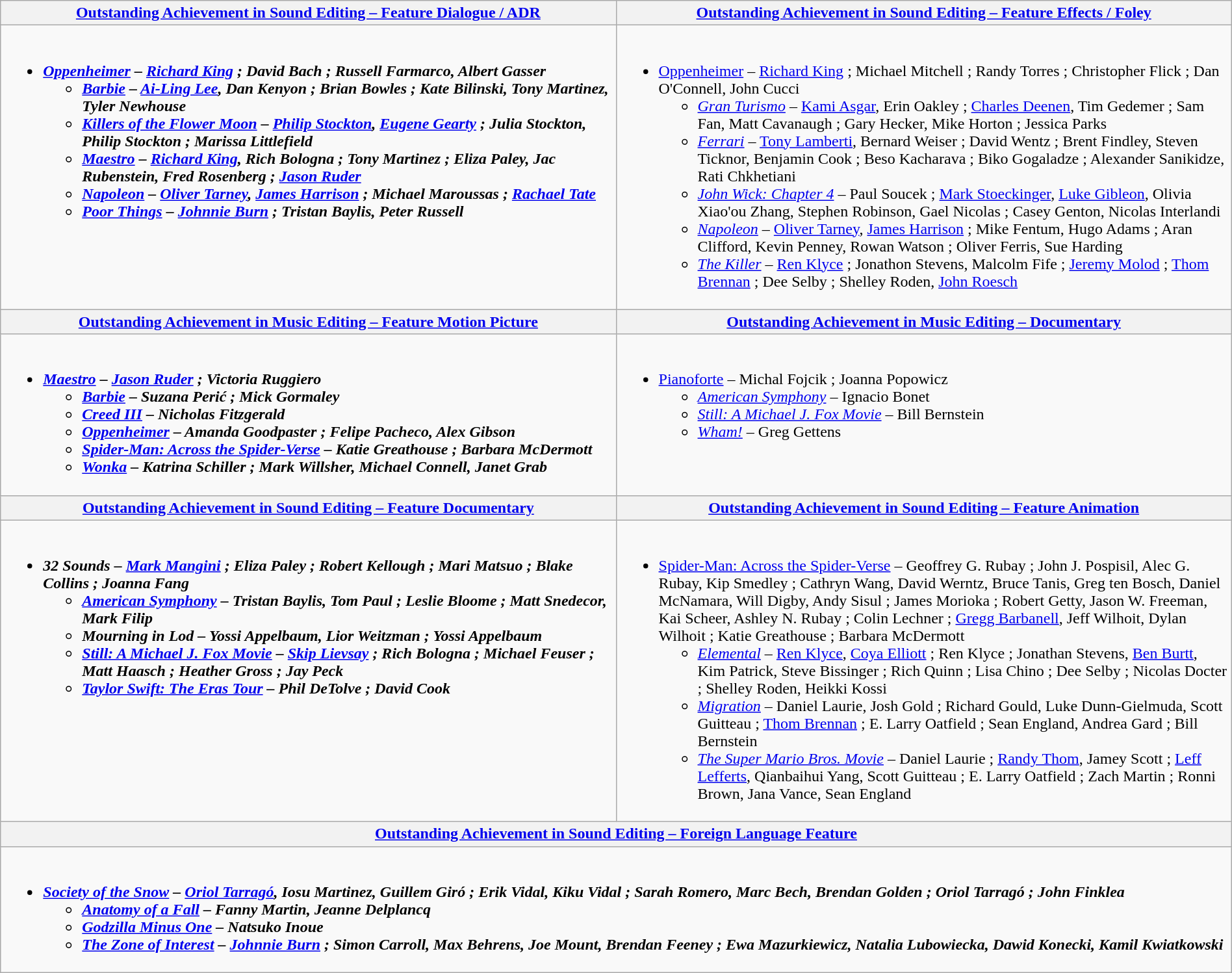<table class=wikitable style="width:100%">
<tr>
<th style="width:50%"><a href='#'>Outstanding Achievement in Sound Editing – Feature Dialogue / ADR</a></th>
<th style="width:50%"><a href='#'>Outstanding Achievement in Sound Editing – Feature Effects / Foley</a></th>
</tr>
<tr>
<td valign="top"><br><ul><li><strong><em><a href='#'>Oppenheimer</a><em> – <a href='#'>Richard King</a> ; David Bach ; Russell Farmarco, Albert Gasser <strong><ul><li></em><a href='#'>Barbie</a><em> – <a href='#'>Ai-Ling Lee</a>, Dan Kenyon ; Brian Bowles ; Kate Bilinski, Tony Martinez, Tyler Newhouse </li><li></em><a href='#'>Killers of the Flower Moon</a><em> – <a href='#'>Philip Stockton</a>, <a href='#'>Eugene Gearty</a> ; Julia Stockton, Philip Stockton ; Marissa Littlefield </li><li></em><a href='#'>Maestro</a><em> – <a href='#'>Richard King</a>, Rich Bologna ; Tony Martinez ; Eliza Paley, Jac Rubenstein, Fred Rosenberg ; <a href='#'>Jason Ruder</a> </li><li></em><a href='#'>Napoleon</a><em> – <a href='#'>Oliver Tarney</a>, <a href='#'>James Harrison</a> ; Michael Maroussas ; <a href='#'>Rachael Tate</a> </li><li></em><a href='#'>Poor Things</a><em> – <a href='#'>Johnnie Burn</a> ; Tristan Baylis, Peter Russell </li></ul></li></ul></td>
<td valign="top"><br><ul><li></em></strong><a href='#'>Oppenheimer</a></em> – <a href='#'>Richard King</a> ; Michael Mitchell ; Randy Torres ; Christopher Flick ; Dan O'Connell, John Cucci </strong><ul><li><em><a href='#'>Gran Turismo</a></em> – <a href='#'>Kami Asgar</a>, Erin Oakley ; <a href='#'>Charles Deenen</a>, Tim Gedemer ; Sam Fan, Matt Cavanaugh ; Gary Hecker, Mike Horton ; Jessica Parks </li><li><em><a href='#'>Ferrari</a></em> – <a href='#'>Tony Lamberti</a>, Bernard Weiser ; David Wentz ; Brent Findley, Steven Ticknor, Benjamin Cook ; Beso Kacharava ; Biko Gogaladze ; Alexander Sanikidze, Rati Chkhetiani </li><li><em><a href='#'>John Wick: Chapter 4</a></em> – Paul Soucek ; <a href='#'>Mark Stoeckinger</a>, <a href='#'>Luke Gibleon</a>, Olivia Xiao'ou Zhang, Stephen Robinson, Gael Nicolas ; Casey Genton, Nicolas Interlandi </li><li><em><a href='#'>Napoleon</a></em> – <a href='#'>Oliver Tarney</a>, <a href='#'>James Harrison</a> ; Mike Fentum, Hugo Adams ; Aran Clifford, Kevin Penney, Rowan Watson ; Oliver Ferris, Sue Harding </li><li><em><a href='#'>The Killer</a></em> – <a href='#'>Ren Klyce</a> ; Jonathon Stevens, Malcolm Fife ; <a href='#'>Jeremy Molod</a> ; <a href='#'>Thom Brennan</a> ; Dee Selby ; Shelley Roden, <a href='#'>John Roesch</a> </li></ul></li></ul></td>
</tr>
<tr>
<th style="width:50%"><a href='#'>Outstanding Achievement in Music Editing – Feature Motion Picture</a></th>
<th style="width:50%"><a href='#'>Outstanding Achievement in Music Editing – Documentary</a></th>
</tr>
<tr>
<td valign="top"><br><ul><li><strong><em><a href='#'>Maestro</a><em> – <a href='#'>Jason Ruder</a> ; Victoria Ruggiero <strong><ul><li></em><a href='#'>Barbie</a><em> – Suzana Perić ; Mick Gormaley </li><li></em><a href='#'>Creed III</a><em> – Nicholas Fitzgerald </li><li></em><a href='#'>Oppenheimer</a><em> – Amanda Goodpaster ; Felipe Pacheco, Alex Gibson </li><li></em><a href='#'>Spider-Man: Across the Spider-Verse</a><em> – Katie Greathouse ; Barbara McDermott </li><li></em><a href='#'>Wonka</a><em> – Katrina Schiller ; Mark Willsher, Michael Connell, Janet Grab </li></ul></li></ul></td>
<td valign="top"><br><ul><li></em></strong><a href='#'>Pianoforte</a></em> – Michal Fojcik ; Joanna Popowicz </strong><ul><li><em><a href='#'>American Symphony</a></em> – Ignacio Bonet </li><li><em><a href='#'>Still: A Michael J. Fox Movie</a></em> – Bill Bernstein </li><li><em><a href='#'>Wham!</a></em> – Greg Gettens </li></ul></li></ul></td>
</tr>
<tr>
<th style="width:50%"><a href='#'>Outstanding Achievement in Sound Editing – Feature Documentary</a></th>
<th style="width:50%"><a href='#'>Outstanding Achievement in Sound Editing – Feature Animation</a></th>
</tr>
<tr>
<td valign="top"><br><ul><li><strong><em>32 Sounds<em> – <a href='#'>Mark Mangini</a> ; Eliza Paley ; Robert Kellough ; Mari Matsuo ; Blake Collins ; Joanna Fang <strong><ul><li></em><a href='#'>American Symphony</a><em> – Tristan Baylis, Tom Paul ; Leslie Bloome ; Matt Snedecor, Mark Filip </li><li></em>Mourning in Lod<em> – Yossi Appelbaum, Lior Weitzman ; Yossi Appelbaum </li><li></em><a href='#'>Still: A Michael J. Fox Movie</a><em> – <a href='#'>Skip Lievsay</a> ; Rich Bologna ; Michael Feuser ; Matt Haasch ; Heather Gross ; Jay Peck </li><li></em><a href='#'>Taylor Swift: The Eras Tour</a><em> – Phil DeTolve ; David Cook </li></ul></li></ul></td>
<td valign="top"><br><ul><li></em></strong><a href='#'>Spider-Man: Across the Spider-Verse</a></em> – Geoffrey G. Rubay ; John J. Pospisil, Alec G. Rubay, Kip Smedley ; Cathryn Wang, David Werntz, Bruce Tanis, Greg ten Bosch, Daniel McNamara, Will Digby, Andy Sisul ; James Morioka ; Robert Getty, Jason W. Freeman, Kai Scheer, Ashley N. Rubay ; Colin Lechner ; <a href='#'>Gregg Barbanell</a>, Jeff Wilhoit, Dylan Wilhoit ; Katie Greathouse ; Barbara McDermott </strong><ul><li><em><a href='#'>Elemental</a></em> – <a href='#'>Ren Klyce</a>, <a href='#'>Coya Elliott</a> ; Ren Klyce ; Jonathan Stevens, <a href='#'>Ben Burtt</a>, Kim Patrick, Steve Bissinger ; Rich Quinn ; Lisa Chino ; Dee Selby ; Nicolas Docter ; Shelley Roden, Heikki Kossi </li><li><em><a href='#'>Migration</a></em> – Daniel Laurie, Josh Gold ; Richard Gould, Luke Dunn-Gielmuda, Scott Guitteau ; <a href='#'>Thom Brennan</a> ; E. Larry Oatfield ; Sean England, Andrea Gard ; Bill Bernstein </li><li><em><a href='#'>The Super Mario Bros. Movie</a></em> – Daniel Laurie ; <a href='#'>Randy Thom</a>, Jamey Scott ; <a href='#'>Leff Lefferts</a>, Qianbaihui Yang, Scott Guitteau ; E. Larry Oatfield ; Zach Martin ; Ronni Brown, Jana Vance, Sean England </li></ul></li></ul></td>
</tr>
<tr>
<th colspan="2"><a href='#'>Outstanding Achievement in Sound Editing – Foreign Language Feature</a></th>
</tr>
<tr>
<td colspan="2" valign="top"><br><ul><li><strong><em><a href='#'>Society of the Snow</a><em> – <a href='#'>Oriol Tarragó</a>, Iosu Martinez, Guillem Giró ; Erik Vidal, Kiku Vidal ; Sarah Romero, Marc Bech, Brendan Golden ; Oriol Tarragó ; John Finklea <strong><ul><li></em><a href='#'>Anatomy of a Fall</a><em> – Fanny Martin, Jeanne Delplancq </li><li></em><a href='#'>Godzilla Minus One</a><em> – Natsuko Inoue </li><li></em><a href='#'>The Zone of Interest</a><em> – <a href='#'>Johnnie Burn</a> ; Simon Carroll, Max Behrens, Joe Mount, Brendan Feeney ; Ewa Mazurkiewicz, Natalia Lubowiecka, Dawid Konecki, Kamil Kwiatkowski </li></ul></li></ul></td>
</tr>
</table>
